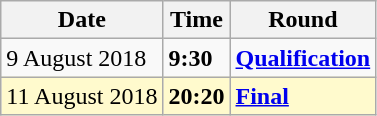<table class="wikitable">
<tr>
<th>Date</th>
<th>Time</th>
<th>Round</th>
</tr>
<tr>
<td>9 August 2018</td>
<td><strong>9:30</strong></td>
<td><strong><a href='#'>Qualification</a></strong></td>
</tr>
<tr style=background:lemonchiffon>
<td>11 August 2018</td>
<td><strong>20:20</strong></td>
<td><strong><a href='#'>Final</a></strong></td>
</tr>
</table>
